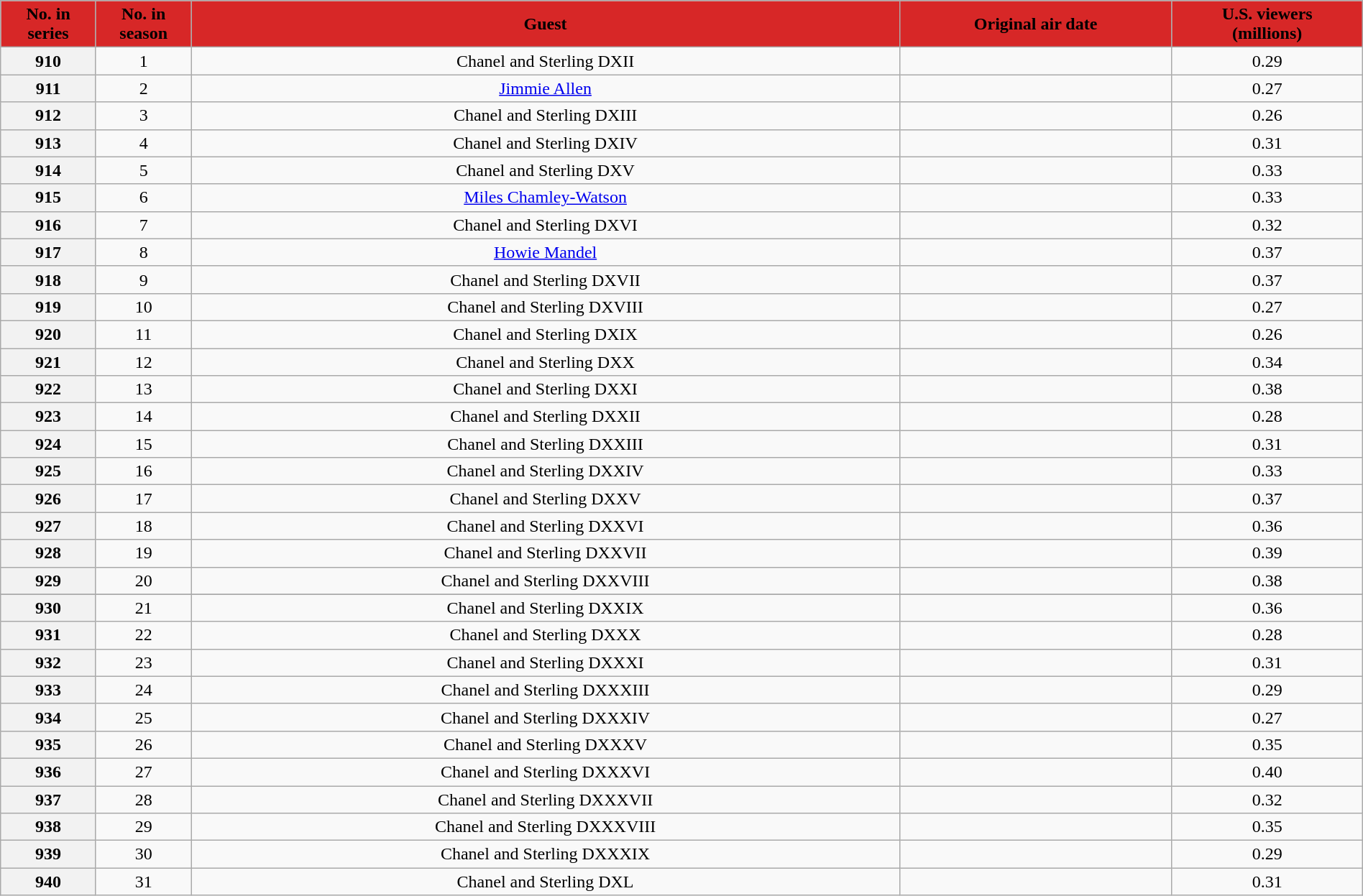<table class="wikitable plainrowheaders" style="width:100%;text-align: center">
<tr>
<th scope="col" style="background-color: #D72727; color: #000000;" width=7%>No. in<br>series</th>
<th scope="col" style="background-color: #D72727; color: #000000;" width=7%>No. in<br>season</th>
<th scope="col" style="background-color: #D72727; color: #000000;">Guest</th>
<th scope="col" style="background-color: #D72727; color: #000000;" width=20%>Original air date</th>
<th scope="col" style="background-color: #D72727; color: #000000;" width=14%>U.S. viewers<br>(millions)</th>
</tr>
<tr>
<th>910</th>
<td>1</td>
<td>Chanel and Sterling DXII</td>
<td></td>
<td>0.29</td>
</tr>
<tr>
<th>911</th>
<td>2</td>
<td><a href='#'>Jimmie Allen</a></td>
<td></td>
<td>0.27</td>
</tr>
<tr>
<th>912</th>
<td>3</td>
<td>Chanel and Sterling DXIII</td>
<td></td>
<td>0.26</td>
</tr>
<tr>
<th>913</th>
<td>4</td>
<td>Chanel and Sterling DXIV</td>
<td></td>
<td>0.31</td>
</tr>
<tr>
<th>914</th>
<td>5</td>
<td>Chanel and Sterling DXV</td>
<td></td>
<td>0.33</td>
</tr>
<tr>
<th>915</th>
<td>6</td>
<td><a href='#'>Miles Chamley-Watson</a></td>
<td></td>
<td>0.33</td>
</tr>
<tr>
<th>916</th>
<td>7</td>
<td>Chanel and Sterling DXVI</td>
<td></td>
<td>0.32</td>
</tr>
<tr>
<th>917</th>
<td>8</td>
<td><a href='#'>Howie Mandel</a></td>
<td></td>
<td>0.37</td>
</tr>
<tr>
<th>918</th>
<td>9</td>
<td>Chanel and Sterling DXVII</td>
<td></td>
<td>0.37</td>
</tr>
<tr>
<th>919</th>
<td>10</td>
<td>Chanel and Sterling DXVIII</td>
<td></td>
<td>0.27</td>
</tr>
<tr>
<th>920</th>
<td>11</td>
<td>Chanel and Sterling DXIX</td>
<td></td>
<td>0.26</td>
</tr>
<tr>
<th>921</th>
<td>12</td>
<td>Chanel and Sterling DXX</td>
<td></td>
<td>0.34</td>
</tr>
<tr>
<th>922</th>
<td>13</td>
<td>Chanel and Sterling DXXI</td>
<td></td>
<td>0.38</td>
</tr>
<tr>
<th>923</th>
<td>14</td>
<td>Chanel and Sterling DXXII</td>
<td></td>
<td>0.28</td>
</tr>
<tr>
<th>924</th>
<td>15</td>
<td>Chanel and Sterling DXXIII</td>
<td></td>
<td>0.31</td>
</tr>
<tr>
<th>925</th>
<td>16</td>
<td>Chanel and Sterling DXXIV</td>
<td></td>
<td>0.33</td>
</tr>
<tr>
<th>926</th>
<td>17</td>
<td>Chanel and Sterling DXXV</td>
<td></td>
<td>0.37</td>
</tr>
<tr>
<th>927</th>
<td>18</td>
<td>Chanel and Sterling DXXVI</td>
<td></td>
<td>0.36</td>
</tr>
<tr>
<th>928</th>
<td>19</td>
<td>Chanel and Sterling DXXVII</td>
<td></td>
<td>0.39</td>
</tr>
<tr>
<th>929</th>
<td>20</td>
<td>Chanel and Sterling DXXVIII</td>
<td></td>
<td>0.38</td>
</tr>
<tr>
</tr>
<tr>
<th>930</th>
<td>21</td>
<td>Chanel and Sterling DXXIX</td>
<td></td>
<td>0.36</td>
</tr>
<tr>
<th>931</th>
<td>22</td>
<td>Chanel and Sterling DXXX</td>
<td></td>
<td>0.28</td>
</tr>
<tr>
<th>932</th>
<td>23</td>
<td>Chanel and Sterling DXXXI</td>
<td></td>
<td>0.31</td>
</tr>
<tr>
<th>933</th>
<td>24</td>
<td>Chanel and Sterling DXXXIII</td>
<td></td>
<td>0.29</td>
</tr>
<tr>
<th>934</th>
<td>25</td>
<td>Chanel and Sterling DXXXIV</td>
<td></td>
<td>0.27</td>
</tr>
<tr>
<th>935</th>
<td>26</td>
<td>Chanel and Sterling DXXXV</td>
<td></td>
<td>0.35</td>
</tr>
<tr>
<th>936</th>
<td>27</td>
<td>Chanel and Sterling DXXXVI</td>
<td></td>
<td>0.40</td>
</tr>
<tr>
<th>937</th>
<td>28</td>
<td>Chanel and Sterling DXXXVII</td>
<td></td>
<td>0.32</td>
</tr>
<tr>
<th>938</th>
<td>29</td>
<td>Chanel and Sterling DXXXVIII</td>
<td></td>
<td>0.35</td>
</tr>
<tr>
<th>939</th>
<td>30</td>
<td>Chanel and Sterling DXXXIX</td>
<td></td>
<td>0.29</td>
</tr>
<tr>
<th>940</th>
<td>31</td>
<td>Chanel and Sterling DXL</td>
<td></td>
<td>0.31</td>
</tr>
</table>
